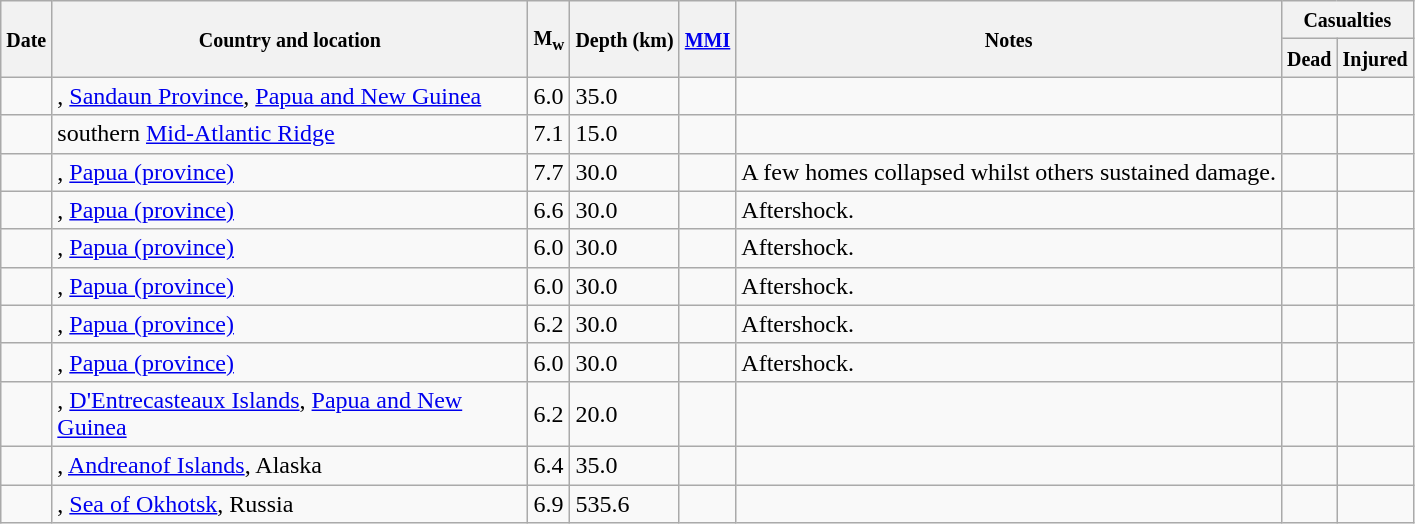<table class="wikitable sortable sort-under" style="border:1px black; margin-left:1em;">
<tr>
<th rowspan="2"><small>Date</small></th>
<th rowspan="2" style="width: 310px"><small>Country and location</small></th>
<th rowspan="2"><small>M<sub>w</sub></small></th>
<th rowspan="2"><small>Depth (km)</small></th>
<th rowspan="2"><small><a href='#'>MMI</a></small></th>
<th rowspan="2" class="unsortable"><small>Notes</small></th>
<th colspan="2"><small>Casualties</small></th>
</tr>
<tr>
<th><small>Dead</small></th>
<th><small>Injured</small></th>
</tr>
<tr>
<td></td>
<td>, <a href='#'>Sandaun Province</a>, <a href='#'>Papua and New Guinea</a></td>
<td>6.0</td>
<td>35.0</td>
<td></td>
<td></td>
<td></td>
<td></td>
</tr>
<tr>
<td></td>
<td>southern <a href='#'>Mid-Atlantic Ridge</a></td>
<td>7.1</td>
<td>15.0</td>
<td></td>
<td></td>
<td></td>
<td></td>
</tr>
<tr>
<td></td>
<td>, <a href='#'>Papua (province)</a></td>
<td>7.7</td>
<td>30.0</td>
<td></td>
<td>A few homes collapsed whilst others sustained damage.</td>
<td></td>
<td></td>
</tr>
<tr>
<td></td>
<td>, <a href='#'>Papua (province)</a></td>
<td>6.6</td>
<td>30.0</td>
<td></td>
<td>Aftershock.</td>
<td></td>
<td></td>
</tr>
<tr>
<td></td>
<td>, <a href='#'>Papua (province)</a></td>
<td>6.0</td>
<td>30.0</td>
<td></td>
<td>Aftershock.</td>
<td></td>
<td></td>
</tr>
<tr>
<td></td>
<td>, <a href='#'>Papua (province)</a></td>
<td>6.0</td>
<td>30.0</td>
<td></td>
<td>Aftershock.</td>
<td></td>
<td></td>
</tr>
<tr>
<td></td>
<td>, <a href='#'>Papua (province)</a></td>
<td>6.2</td>
<td>30.0</td>
<td></td>
<td>Aftershock.</td>
<td></td>
<td></td>
</tr>
<tr>
<td></td>
<td>, <a href='#'>Papua (province)</a></td>
<td>6.0</td>
<td>30.0</td>
<td></td>
<td>Aftershock.</td>
<td></td>
<td></td>
</tr>
<tr>
<td></td>
<td>, <a href='#'>D'Entrecasteaux Islands</a>, <a href='#'>Papua and New Guinea</a></td>
<td>6.2</td>
<td>20.0</td>
<td></td>
<td></td>
<td></td>
<td></td>
</tr>
<tr>
<td></td>
<td>, <a href='#'>Andreanof Islands</a>, Alaska</td>
<td>6.4</td>
<td>35.0</td>
<td></td>
<td></td>
<td></td>
<td></td>
</tr>
<tr>
<td></td>
<td>, <a href='#'>Sea of Okhotsk</a>, Russia</td>
<td>6.9</td>
<td>535.6</td>
<td></td>
<td></td>
<td></td>
<td></td>
</tr>
</table>
